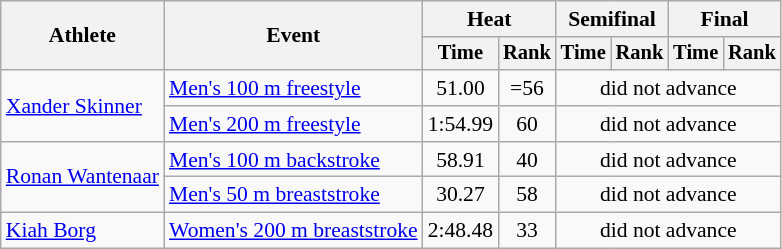<table class=wikitable style="font-size:90%">
<tr>
<th rowspan="2">Athlete</th>
<th rowspan="2">Event</th>
<th colspan="2">Heat</th>
<th colspan="2">Semifinal</th>
<th colspan="2">Final</th>
</tr>
<tr style="font-size:95%">
<th>Time</th>
<th>Rank</th>
<th>Time</th>
<th>Rank</th>
<th>Time</th>
<th>Rank</th>
</tr>
<tr align=center>
<td align=left rowspan=2><a href='#'>Xander Skinner</a></td>
<td align=left><a href='#'>Men's 100 m freestyle</a></td>
<td>51.00</td>
<td>=56</td>
<td colspan=4>did not advance</td>
</tr>
<tr align=center>
<td align=left><a href='#'>Men's 200 m freestyle</a></td>
<td>1:54.99</td>
<td>60</td>
<td colspan=4>did not advance</td>
</tr>
<tr align=center>
<td align=left rowspan=2><a href='#'>Ronan Wantenaar</a></td>
<td align=left><a href='#'>Men's 100 m backstroke</a></td>
<td>58.91</td>
<td>40</td>
<td colspan=4>did not advance</td>
</tr>
<tr align=center>
<td align=left><a href='#'>Men's 50 m breaststroke</a></td>
<td>30.27</td>
<td>58</td>
<td colspan=4>did not advance</td>
</tr>
<tr align=center>
<td align=left><a href='#'>Kiah Borg</a></td>
<td align=left><a href='#'>Women's 200 m breaststroke</a></td>
<td>2:48.48</td>
<td>33</td>
<td colspan=4>did not advance</td>
</tr>
</table>
